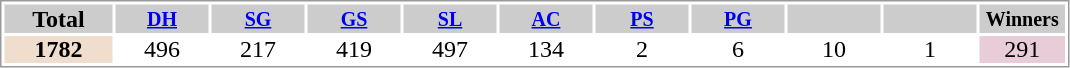<table style="border: 1px solid #999; background-color:#FFFFFF; line-height:16px; text-align:center">
<tr>
<th style="background-color: #ccc;" width="70">Total</th>
<th style="background-color: #ccc;" width="60"><small><a href='#'>DH</a></small></th>
<th style="background-color: #ccc;" width="60"><small><a href='#'>SG</a></small></th>
<th style="background-color: #ccc;" width="60"><small><a href='#'>GS</a></small></th>
<th style="background-color: #ccc;" width="60"><small><a href='#'>SL</a></small></th>
<th style="background-color: #ccc;" width="60"><small><a href='#'>AC</a></small></th>
<th style="background-color: #ccc;" width="60"><small><a href='#'>PS</a></small></th>
<th style="background-color: #ccc;" width="60"><small><a href='#'>PG</a></small></th>
<th style="background-color: #ccc;" width="60"><small></small></th>
<th style="background-color: #ccc;" width="60"><small></small></th>
<th style="background-color: #ccc;" width="55"><small>Winners</small></th>
</tr>
<tr>
<td bgcolor=#EFDECD><strong>1782</strong></td>
<td>496</td>
<td>217</td>
<td>419</td>
<td>497</td>
<td>134</td>
<td>2</td>
<td>6</td>
<td>10</td>
<td>1</td>
<td bgcolor=#E8CCD7>291</td>
</tr>
</table>
